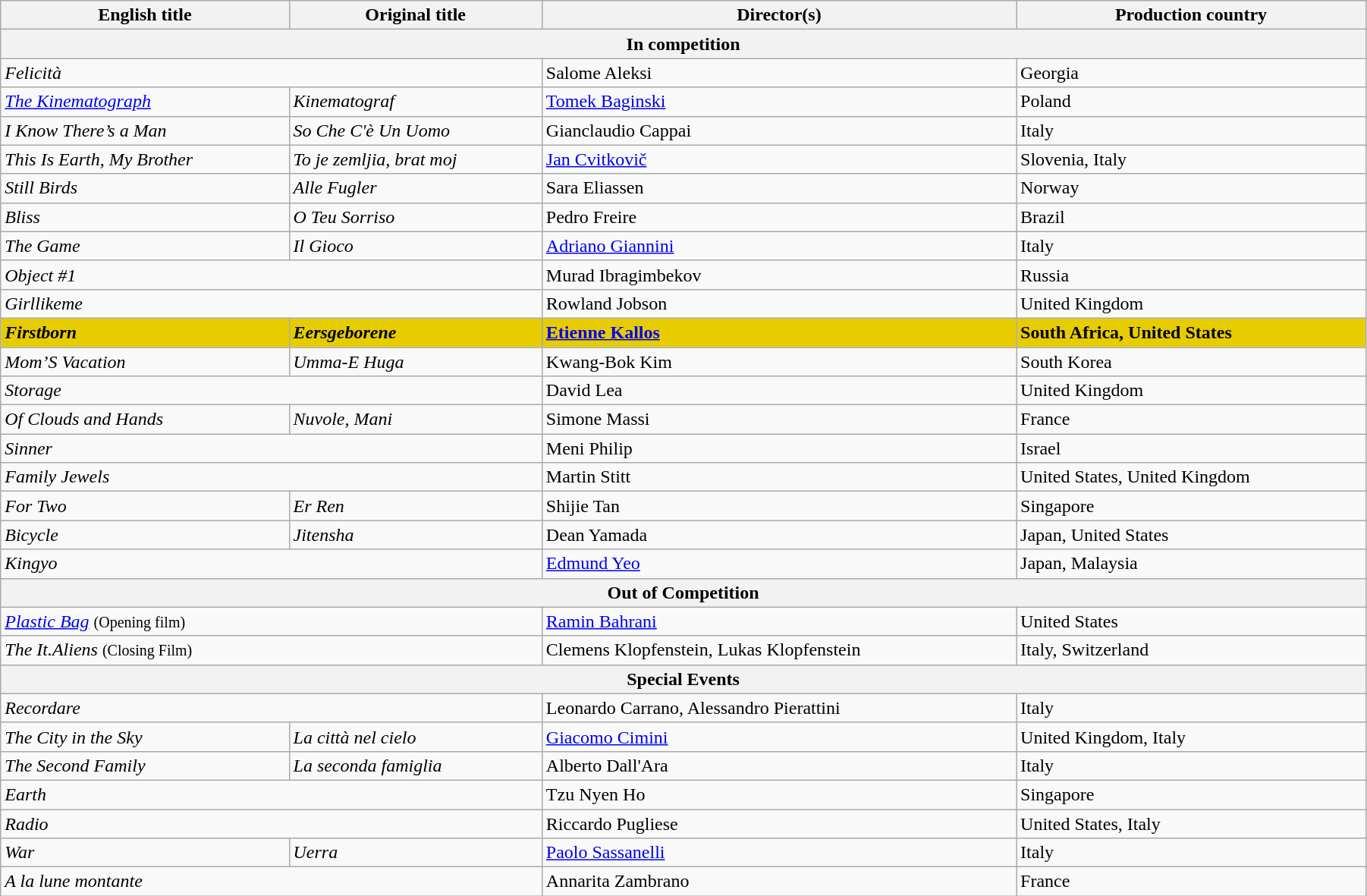<table class="wikitable" style="width:95%; margin-bottom:0px">
<tr>
<th>English title</th>
<th>Original title</th>
<th>Director(s)</th>
<th>Production country</th>
</tr>
<tr>
<th colspan=4>In competition</th>
</tr>
<tr>
<td colspan=2><em>Felicità</em></td>
<td data-sort-value="Aleksi">Salome Aleksi</td>
<td>Georgia</td>
</tr>
<tr>
<td data-sort-value="Kinema"><em><a href='#'>The Kinematograph</a></em></td>
<td><em>Kinematograf</em></td>
<td data-sort-value="Baginski"><a href='#'>Tomek Baginski</a></td>
<td>Poland</td>
</tr>
<tr>
<td><em>I Know There’s a Man</em></td>
<td><em>So Che C'è Un Uomo</em></td>
<td data-sort-value="Cappai">Gianclaudio Cappai</td>
<td>Italy</td>
</tr>
<tr>
<td><em>This Is Earth, My Brother</em></td>
<td><em>To je zemljia, brat moj</em></td>
<td data-sort-value="Cvitkovič"><a href='#'>Jan Cvitkovič</a></td>
<td>Slovenia, Italy</td>
</tr>
<tr>
<td><em>Still Birds</em></td>
<td><em>Alle Fugler</em></td>
<td data-sort-value="Eliassen">Sara Eliassen</td>
<td>Norway</td>
</tr>
<tr>
<td><em>Bliss</em></td>
<td data-sort-value="Teu"><em>O Teu Sorriso</em></td>
<td data-sort-value="Freire">Pedro Freire</td>
<td>Brazil</td>
</tr>
<tr>
<td data-sort-value="Game"><em>The Game</em></td>
<td data-sort-value="Gioco"><em>Il Gioco</em></td>
<td data-sort-value="Giannini"><a href='#'>Adriano Giannini</a></td>
<td>Italy</td>
</tr>
<tr>
<td colspan=2><em>Object #1</em></td>
<td data-sort-value="Ibragimbekov">Murad Ibragimbekov</td>
<td>Russia</td>
</tr>
<tr>
<td colspan=2><em>Girllikeme</em></td>
<td data-sort-value="Jobson">Rowland Jobson</td>
<td>United Kingdom</td>
</tr>
<tr style="background:#E7CD00;">
<td><strong><em>Firstborn</em></strong></td>
<td><strong><em>Eersgeborene</em></strong></td>
<td data-sort-value="Kallos"><strong><a href='#'>Etienne Kallos</a></strong></td>
<td><strong>South Africa, United States</strong></td>
</tr>
<tr>
<td><em>Mom’S Vacation</em></td>
<td><em>Umma-E Huga</em></td>
<td>Kwang-Bok Kim</td>
<td>South Korea</td>
</tr>
<tr>
<td colspan=2><em>Storage</em></td>
<td data-sort-value="Lea">David Lea</td>
<td>United Kingdom</td>
</tr>
<tr>
<td><em>Of Clouds and Hands</em></td>
<td><em>Nuvole, Mani</em></td>
<td data-sort-value="Massi">Simone Massi</td>
<td>France</td>
</tr>
<tr>
<td colspan=2><em>Sinner</em></td>
<td data-sort-value="Philip">Meni Philip</td>
<td>Israel</td>
</tr>
<tr>
<td colspan=2><em>Family Jewels</em></td>
<td data-sort-value="Stitt">Martin Stitt</td>
<td>United States, United Kingdom</td>
</tr>
<tr>
<td><em>For Two</em></td>
<td><em>Er Ren</em></td>
<td data-sort-value="Tan">Shijie Tan</td>
<td>Singapore</td>
</tr>
<tr>
<td><em>Bicycle</em></td>
<td><em>Jitensha</em></td>
<td data-sort-value="Yamada">Dean Yamada</td>
<td>Japan, United States</td>
</tr>
<tr>
<td colspan=2><em>Kingyo</em></td>
<td data-sort-value="Yeo"><a href='#'>Edmund Yeo</a></td>
<td>Japan, Malaysia</td>
</tr>
<tr>
<th colspan="4">Out of Competition</th>
</tr>
<tr>
<td colspan="2"><em><a href='#'>Plastic Bag</a></em> <small>(Opening film)</small></td>
<td><a href='#'>Ramin Bahrani</a></td>
<td>United States</td>
</tr>
<tr>
<td colspan="2"><em>The It.Aliens</em> <small>(Closing Film)</small></td>
<td>Clemens Klopfenstein, Lukas Klopfenstein</td>
<td>Italy, Switzerland</td>
</tr>
<tr>
<th colspan="4">Special Events</th>
</tr>
<tr>
<td colspan="2"><em>Recordare</em></td>
<td>Leonardo Carrano, Alessandro Pierattini</td>
<td>Italy</td>
</tr>
<tr>
<td><em>The City in the Sky</em></td>
<td><em>La città nel cielo</em></td>
<td><a href='#'>Giacomo Cimini</a></td>
<td>United Kingdom, Italy</td>
</tr>
<tr>
<td><em>The Second Family</em></td>
<td><em>La seconda famiglia</em></td>
<td>Alberto Dall'Ara</td>
<td>Italy</td>
</tr>
<tr>
<td colspan="2"><em>Earth</em></td>
<td>Tzu Nyen Ho</td>
<td>Singapore</td>
</tr>
<tr>
<td colspan="2"><em>Radio</em></td>
<td>Riccardo Pugliese</td>
<td>United States, Italy</td>
</tr>
<tr>
<td><em>War</em></td>
<td><em>Uerra</em></td>
<td><a href='#'>Paolo Sassanelli</a></td>
<td>Italy</td>
</tr>
<tr>
<td colspan="2"><em>A la lune montante</em></td>
<td>Annarita Zambrano</td>
<td>France</td>
</tr>
</table>
